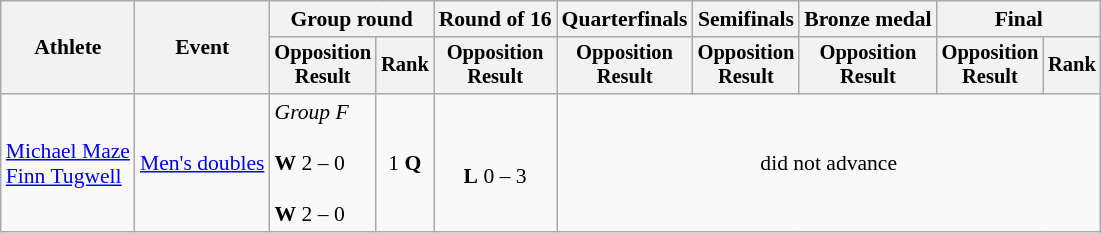<table class="wikitable" style="font-size:90%;">
<tr>
<th rowspan="2">Athlete</th>
<th rowspan="2">Event</th>
<th colspan="2">Group round</th>
<th>Round of 16</th>
<th>Quarterfinals</th>
<th>Semifinals</th>
<th>Bronze medal</th>
<th colspan=2>Final</th>
</tr>
<tr style="font-size:95%">
<th>Opposition<br>Result</th>
<th>Rank</th>
<th>Opposition<br>Result</th>
<th>Opposition<br>Result</th>
<th>Opposition<br>Result</th>
<th>Opposition<br>Result</th>
<th>Opposition<br>Result</th>
<th>Rank</th>
</tr>
<tr align=center>
<td align=left><a href='#'>Michael Maze</a><br><a href='#'>Finn Tugwell</a></td>
<td align=left><a href='#'>Men's doubles</a></td>
<td align=left><em>Group F</em><br><br><strong>W</strong> 2 – 0<br><br><strong>W</strong> 2 – 0</td>
<td>1 <strong>Q</strong></td>
<td align=center><br><strong>L</strong> 0 – 3</td>
<td colspan=7>did not advance</td>
</tr>
</table>
